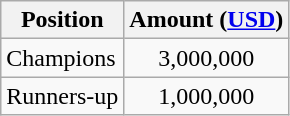<table class="wikitable" style="text-align:center">
<tr>
<th>Position</th>
<th>Amount (<a href='#'>USD</a>)</th>
</tr>
<tr>
<td align="left">Champions</td>
<td>3,000,000</td>
</tr>
<tr>
<td align="left">Runners-up</td>
<td>1,000,000</td>
</tr>
</table>
